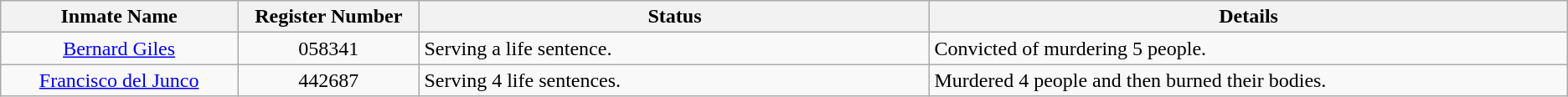<table class="wikitable sortable">
<tr>
<th width=13%>Inmate Name</th>
<th width=10%>Register Number</th>
<th width=28%>Status</th>
<th width=35%>Details</th>
</tr>
<tr>
<td style="text-align:center;"><a href='#'>Bernard Giles</a></td>
<td style="text-align:center;">058341</td>
<td>Serving a life sentence.</td>
<td>Convicted of murdering 5 people.</td>
</tr>
<tr>
<td style="text-align:center;"><a href='#'>Francisco del Junco</a></td>
<td style="text-align:center;">442687</td>
<td>Serving 4 life sentences.</td>
<td>Murdered 4 people and then burned their bodies.</td>
</tr>
</table>
